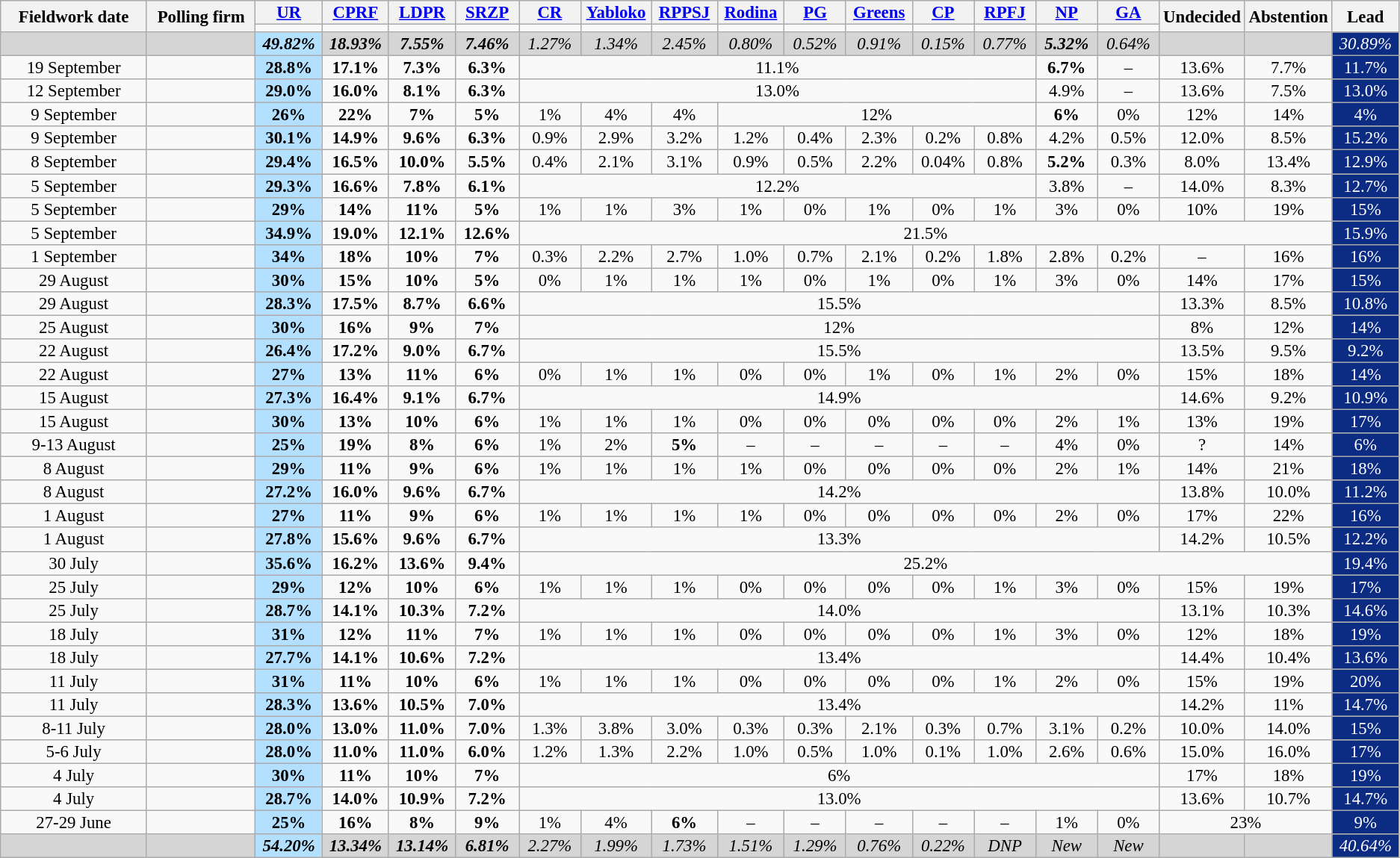<table class=wikitable style="font-size:95%; line-height:14px; text-align:center">
<tr>
<th style=width:200px; rowspan=2>Fieldwork date</th>
<th style=width:150px; rowspan=2>Polling firm</th>
<th style="width:60px;"><a href='#'>UR</a></th>
<th style="width:60px;"><a href='#'>CPRF</a></th>
<th style="width:60px;"><a href='#'>LDPR</a></th>
<th style="width:60px;"><a href='#'>SRZP</a></th>
<th style="width:60px;"><a href='#'>CR</a></th>
<th style="width:60px;"><a href='#'>Yabloko</a></th>
<th style="width:60px;"><a href='#'>RPPSJ</a></th>
<th style="width:60px;"><a href='#'>Rodina</a></th>
<th style="width:60px;"><a href='#'>PG</a></th>
<th style="width:60px;"><a href='#'>Greens</a></th>
<th style="width:60px;"><a href='#'>CP</a></th>
<th style="width:60px;"><a href='#'>RPFJ</a></th>
<th style="width:60px;"><a href='#'>NP</a></th>
<th style="width:60px;"><a href='#'>GA</a></th>
<th style="width:60px;" rowspan="2">Undecided</th>
<th style="width:60px;" rowspan="2">Abstention</th>
<th style="width:60px;" rowspan="2">Lead</th>
</tr>
<tr>
<td bgcolor=></td>
<td bgcolor=></td>
<td bgcolor=></td>
<td bgcolor=></td>
<td bgcolor=></td>
<td bgcolor=></td>
<td bgcolor=></td>
<td bgcolor=></td>
<td bgcolor=></td>
<td bgcolor=></td>
<td bgcolor=></td>
<td bgcolor=></td>
<td bgcolor=></td>
<td bgcolor=></td>
</tr>
<tr>
<td style="background:#D5D5D5"></td>
<td style="background:#D5D5D5"></td>
<td style="background:#B3E0FF"><strong><em>49.82%</em></strong></td>
<td style="background:#D5D5D5"><strong><em>18.93%</em></strong></td>
<td style="background:#D5D5D5"><strong><em>7.55%</em></strong></td>
<td style="background:#D5D5D5"><strong><em>7.46%</em></strong></td>
<td style="background:#D5D5D5"><em>1.27%</em></td>
<td style="background:#D5D5D5"><em>1.34%</em></td>
<td style="background:#D5D5D5"><em>2.45%</em></td>
<td style="background:#D5D5D5"><em>0.80%</em></td>
<td style="background:#D5D5D5"><em>0.52%</em></td>
<td style="background:#D5D5D5"><em>0.91%</em></td>
<td style="background:#D5D5D5"><em>0.15%</em></td>
<td style="background:#D5D5D5"><em>0.77%</em></td>
<td style="background:#D5D5D5"><strong><em>5.32%</em></strong></td>
<td style="background:#D5D5D5"><em>0.64%</em></td>
<td style="background:#D5D5D5"></td>
<td style="background:#D5D5D5"></td>
<td style="background:#0C2C84; color:white;"><em>30.89%</em></td>
</tr>
<tr>
<td>19 September</td>
<td></td>
<td style="background:#B3E0FF"><strong>28.8%</strong></td>
<td><strong>17.1%</strong></td>
<td><strong>7.3%</strong></td>
<td><strong>6.3%</strong></td>
<td colspan=8>11.1%</td>
<td><strong>6.7%</strong></td>
<td>–</td>
<td>13.6%</td>
<td>7.7%</td>
<td style="background:#0C2C84; color:white;">11.7%</td>
</tr>
<tr>
<td>12 September</td>
<td></td>
<td style="background:#B3E0FF"><strong>29.0%</strong></td>
<td><strong>16.0%</strong></td>
<td><strong>8.1%</strong></td>
<td><strong>6.3%</strong></td>
<td colspan=8>13.0%</td>
<td>4.9%</td>
<td>–</td>
<td>13.6%</td>
<td>7.5%</td>
<td style="background:#0C2C84; color:white;">13.0%</td>
</tr>
<tr>
<td>9 September</td>
<td></td>
<td style="background:#B3E0FF"><strong>26%</strong></td>
<td><strong>22%</strong></td>
<td><strong>7%</strong></td>
<td><strong>5%</strong></td>
<td>1%</td>
<td>4%</td>
<td>4%</td>
<td colspan=5>12%</td>
<td><strong>6%</strong></td>
<td>0%</td>
<td>12%</td>
<td>14%</td>
<td style="background:#0C2C84; color:white;">4%</td>
</tr>
<tr>
<td>9 September</td>
<td></td>
<td style="background:#B3E0FF"><strong>30.1%</strong></td>
<td><strong>14.9%</strong></td>
<td><strong>9.6%</strong></td>
<td><strong>6.3%</strong></td>
<td>0.9%</td>
<td>2.9%</td>
<td>3.2%</td>
<td>1.2%</td>
<td>0.4%</td>
<td>2.3%</td>
<td>0.2%</td>
<td>0.8%</td>
<td>4.2%</td>
<td>0.5%</td>
<td>12.0%</td>
<td>8.5%</td>
<td style="background:#0C2C84; color:white;">15.2%</td>
</tr>
<tr>
<td>8 September</td>
<td></td>
<td style="background:#B3E0FF"><strong>29.4%</strong></td>
<td><strong>16.5%</strong></td>
<td><strong>10.0%</strong></td>
<td><strong>5.5%</strong></td>
<td>0.4%</td>
<td>2.1%</td>
<td>3.1%</td>
<td>0.9%</td>
<td>0.5%</td>
<td>2.2%</td>
<td>0.04%</td>
<td>0.8%</td>
<td><strong>5.2%</strong></td>
<td>0.3%</td>
<td>8.0%</td>
<td>13.4%</td>
<td style="background:#0C2C84; color:white;">12.9%</td>
</tr>
<tr>
<td>5 September</td>
<td></td>
<td style="background:#B3E0FF"><strong>29.3%</strong></td>
<td><strong>16.6%</strong></td>
<td><strong>7.8%</strong></td>
<td><strong>6.1%</strong></td>
<td colspan=8>12.2%</td>
<td>3.8%</td>
<td>–</td>
<td>14.0%</td>
<td>8.3%</td>
<td style="background:#0C2C84; color:white;">12.7%</td>
</tr>
<tr>
<td>5 September</td>
<td></td>
<td style="background:#B3E0FF"><strong>29%</strong></td>
<td><strong>14%</strong></td>
<td><strong>11%</strong></td>
<td><strong>5%</strong></td>
<td>1%</td>
<td>1%</td>
<td>3%</td>
<td>1%</td>
<td>0%</td>
<td>1%</td>
<td>0%</td>
<td>1%</td>
<td>3%</td>
<td>0%</td>
<td>10%</td>
<td>19%</td>
<td style="background:#0C2C84; color:white;">15%</td>
</tr>
<tr>
<td>5 September</td>
<td> </td>
<td style="background:#B3E0FF"><strong>34.9%</strong></td>
<td><strong>19.0%</strong></td>
<td><strong>12.1%</strong></td>
<td><strong>12.6%</strong></td>
<td colspan=12>21.5%</td>
<td style="background:#0C2C84; color:white;">15.9%</td>
</tr>
<tr>
<td>1 September</td>
<td></td>
<td style="background:#B3E0FF"><strong>34%</strong></td>
<td><strong>18%</strong></td>
<td><strong>10%</strong></td>
<td><strong>7%</strong></td>
<td>0.3%</td>
<td>2.2%</td>
<td>2.7%</td>
<td>1.0%</td>
<td>0.7%</td>
<td>2.1%</td>
<td>0.2%</td>
<td>1.8%</td>
<td>2.8%</td>
<td>0.2%</td>
<td>–</td>
<td>16%</td>
<td style="background:#0C2C84; color:white;">16%</td>
</tr>
<tr>
<td>29 August</td>
<td></td>
<td style="background:#B3E0FF"><strong>30%</strong></td>
<td><strong>15%</strong></td>
<td><strong>10%</strong></td>
<td><strong>5%</strong></td>
<td>0%</td>
<td>1%</td>
<td>1%</td>
<td>1%</td>
<td>0%</td>
<td>1%</td>
<td>0%</td>
<td>1%</td>
<td>3%</td>
<td>0%</td>
<td>14%</td>
<td>17%</td>
<td style="background:#0C2C84; color:white;">15%</td>
</tr>
<tr>
<td>29 August</td>
<td></td>
<td style="background:#B3E0FF"><strong>28.3%</strong></td>
<td><strong>17.5%</strong></td>
<td><strong>8.7%</strong></td>
<td><strong>6.6%</strong></td>
<td colspan=10>15.5%</td>
<td>13.3%</td>
<td>8.5%</td>
<td style="background:#0C2C84; color:white;">10.8%</td>
</tr>
<tr>
<td>25 August</td>
<td></td>
<td style="background:#B3E0FF"><strong>30%</strong></td>
<td><strong>16%</strong></td>
<td><strong>9%</strong></td>
<td><strong>7%</strong></td>
<td colspan=10>12%</td>
<td>8%</td>
<td>12%</td>
<td style="background:#0C2C84; color:white;">14%</td>
</tr>
<tr>
<td>22 August</td>
<td></td>
<td style="background:#B3E0FF"><strong>26.4%</strong></td>
<td><strong>17.2%</strong></td>
<td><strong>9.0%</strong></td>
<td><strong>6.7%</strong></td>
<td colspan=10>15.5%</td>
<td>13.5%</td>
<td>9.5%</td>
<td style="background:#0C2C84; color:white;">9.2%</td>
</tr>
<tr>
<td>22 August</td>
<td></td>
<td style="background:#B3E0FF"><strong>27%</strong></td>
<td><strong>13%</strong></td>
<td><strong>11%</strong></td>
<td><strong>6%</strong></td>
<td>0%</td>
<td>1%</td>
<td>1%</td>
<td>0%</td>
<td>0%</td>
<td>1%</td>
<td>0%</td>
<td>1%</td>
<td>2%</td>
<td>0%</td>
<td>15%</td>
<td>18%</td>
<td style="background:#0C2C84; color:white;">14%</td>
</tr>
<tr>
<td>15 August</td>
<td></td>
<td style="background:#B3E0FF"><strong>27.3%</strong></td>
<td><strong>16.4%</strong></td>
<td><strong>9.1%</strong></td>
<td><strong>6.7%</strong></td>
<td colspan=10>14.9%</td>
<td>14.6%</td>
<td>9.2%</td>
<td style="background:#0C2C84; color:white;">10.9%</td>
</tr>
<tr>
<td>15 August</td>
<td></td>
<td style="background:#B3E0FF"><strong>30%</strong></td>
<td><strong>13%</strong></td>
<td><strong>10%</strong></td>
<td><strong>6%</strong></td>
<td>1%</td>
<td>1%</td>
<td>1%</td>
<td>0%</td>
<td>0%</td>
<td>0%</td>
<td>0%</td>
<td>0%</td>
<td>2%</td>
<td>1%</td>
<td>13%</td>
<td>19%</td>
<td style="background:#0C2C84; color:white;">17%</td>
</tr>
<tr>
<td>9-13 August</td>
<td></td>
<td style="background:#B3E0FF"><strong>25%</strong></td>
<td><strong>19%</strong></td>
<td><strong>8%</strong></td>
<td><strong>6%</strong></td>
<td>1%</td>
<td>2%</td>
<td><strong>5%</strong></td>
<td>–</td>
<td>–</td>
<td>–</td>
<td>–</td>
<td>–</td>
<td>4%</td>
<td>0%</td>
<td>?</td>
<td>14%</td>
<td style="background:#0C2C84; color:white;">6%</td>
</tr>
<tr>
<td>8 August</td>
<td></td>
<td style="background:#B3E0FF"><strong>29%</strong></td>
<td><strong>11%</strong></td>
<td><strong>9%</strong></td>
<td><strong>6%</strong></td>
<td>1%</td>
<td>1%</td>
<td>1%</td>
<td>1%</td>
<td>0%</td>
<td>0%</td>
<td>0%</td>
<td>0%</td>
<td>2%</td>
<td>1%</td>
<td>14%</td>
<td>21%</td>
<td style="background:#0C2C84; color:white;">18%</td>
</tr>
<tr>
<td>8 August</td>
<td></td>
<td style="background:#B3E0FF"><strong>27.2%</strong></td>
<td><strong>16.0%</strong></td>
<td><strong>9.6%</strong></td>
<td><strong>6.7%</strong></td>
<td colspan=10>14.2%</td>
<td>13.8%</td>
<td>10.0%</td>
<td style="background:#0C2C84; color:white;">11.2%</td>
</tr>
<tr>
<td>1 August</td>
<td></td>
<td style="background:#B3E0FF"><strong>27%</strong></td>
<td><strong>11%</strong></td>
<td><strong>9%</strong></td>
<td><strong>6%</strong></td>
<td>1%</td>
<td>1%</td>
<td>1%</td>
<td>1%</td>
<td>0%</td>
<td>0%</td>
<td>0%</td>
<td>0%</td>
<td>2%</td>
<td>0%</td>
<td>17%</td>
<td>22%</td>
<td style="background:#0C2C84; color:white;">16%</td>
</tr>
<tr>
<td>1 August</td>
<td></td>
<td style="background:#B3E0FF"><strong>27.8%</strong></td>
<td><strong>15.6%</strong></td>
<td><strong>9.6%</strong></td>
<td><strong>6.7%</strong></td>
<td colspan=10>13.3%</td>
<td>14.2%</td>
<td>10.5%</td>
<td style="background:#0C2C84; color:white;">12.2%</td>
</tr>
<tr>
<td>30 July</td>
<td> </td>
<td style="background:#B3E0FF"><strong>35.6%</strong></td>
<td><strong>16.2%</strong></td>
<td><strong>13.6%</strong></td>
<td><strong>9.4%</strong></td>
<td colspan=12>25.2%</td>
<td style="background:#0C2C84; color:white;">19.4%</td>
</tr>
<tr>
<td>25 July</td>
<td></td>
<td style="background:#B3E0FF"><strong>29%</strong></td>
<td><strong>12%</strong></td>
<td><strong>10%</strong></td>
<td><strong>6%</strong></td>
<td>1%</td>
<td>1%</td>
<td>1%</td>
<td>0%</td>
<td>0%</td>
<td>0%</td>
<td>0%</td>
<td>1%</td>
<td>3%</td>
<td>0%</td>
<td>15%</td>
<td>19%</td>
<td style="background:#0C2C84; color:white;">17%</td>
</tr>
<tr>
<td>25 July</td>
<td></td>
<td style="background:#B3E0FF"><strong>28.7%</strong></td>
<td><strong>14.1%</strong></td>
<td><strong>10.3%</strong></td>
<td><strong>7.2%</strong></td>
<td colspan=10>14.0%</td>
<td>13.1%</td>
<td>10.3%</td>
<td style="background:#0C2C84; color:white;">14.6%</td>
</tr>
<tr>
<td>18 July</td>
<td></td>
<td style="background:#B3E0FF"><strong>31%</strong></td>
<td><strong>12%</strong></td>
<td><strong>11%</strong></td>
<td><strong>7%</strong></td>
<td>1%</td>
<td>1%</td>
<td>1%</td>
<td>0%</td>
<td>0%</td>
<td>0%</td>
<td>0%</td>
<td>1%</td>
<td>3%</td>
<td>0%</td>
<td>12%</td>
<td>18%</td>
<td style="background:#0C2C84; color:white;">19%</td>
</tr>
<tr>
<td>18 July</td>
<td></td>
<td style="background:#B3E0FF"><strong>27.7%</strong></td>
<td><strong>14.1%</strong></td>
<td><strong>10.6%</strong></td>
<td><strong>7.2%</strong></td>
<td colspan=10>13.4%</td>
<td>14.4%</td>
<td>10.4%</td>
<td style="background:#0C2C84; color:white;">13.6%</td>
</tr>
<tr>
<td>11 July</td>
<td></td>
<td style="background:#B3E0FF"><strong>31%</strong></td>
<td><strong>11%</strong></td>
<td><strong>10%</strong></td>
<td><strong>6%</strong></td>
<td>1%</td>
<td>1%</td>
<td>1%</td>
<td>0%</td>
<td>0%</td>
<td>0%</td>
<td>0%</td>
<td>1%</td>
<td>2%</td>
<td>0%</td>
<td>15%</td>
<td>19%</td>
<td style="background:#0C2C84; color:white;">20%</td>
</tr>
<tr>
<td>11 July</td>
<td></td>
<td style="background:#B3E0FF"><strong>28.3%</strong></td>
<td><strong>13.6%</strong></td>
<td><strong>10.5%</strong></td>
<td><strong>7.0%</strong></td>
<td colspan=10>13.4%</td>
<td>14.2%</td>
<td>11%</td>
<td style="background:#0C2C84; color:white;">14.7%</td>
</tr>
<tr>
<td>8-11 July</td>
<td></td>
<td style="background:#B3E0FF"><strong>28.0%</strong></td>
<td><strong>13.0%</strong></td>
<td><strong>11.0%</strong></td>
<td><strong>7.0%</strong></td>
<td>1.3%</td>
<td>3.8%</td>
<td>3.0%</td>
<td>0.3%</td>
<td>0.3%</td>
<td>2.1%</td>
<td>0.3%</td>
<td>0.7%</td>
<td>3.1%</td>
<td>0.2%</td>
<td>10.0%</td>
<td>14.0%</td>
<td style="background:#0C2C84; color:white;">15%</td>
</tr>
<tr>
<td>5-6 July</td>
<td></td>
<td style="background:#B3E0FF"><strong>28.0%</strong></td>
<td><strong>11.0%</strong></td>
<td><strong>11.0%</strong></td>
<td><strong>6.0%</strong></td>
<td>1.2%</td>
<td>1.3%</td>
<td>2.2%</td>
<td>1.0%</td>
<td>0.5%</td>
<td>1.0%</td>
<td>0.1%</td>
<td>1.0%</td>
<td>2.6%</td>
<td>0.6%</td>
<td>15.0%</td>
<td>16.0%</td>
<td style="background:#0C2C84; color:white;">17%</td>
</tr>
<tr>
<td>4 July</td>
<td></td>
<td style="background:#B3E0FF"><strong>30%</strong></td>
<td><strong>11%</strong></td>
<td><strong>10%</strong></td>
<td><strong>7%</strong></td>
<td colspan=10>6%</td>
<td>17%</td>
<td>18%</td>
<td style="background:#0C2C84; color:white;">19%</td>
</tr>
<tr>
<td>4 July</td>
<td></td>
<td style="background:#B3E0FF"><strong>28.7%</strong></td>
<td><strong>14.0%</strong></td>
<td><strong>10.9%</strong></td>
<td><strong>7.2%</strong></td>
<td colspan=10>13.0%</td>
<td>13.6%</td>
<td>10.7%</td>
<td style="background:#0C2C84; color:white;">14.7%</td>
</tr>
<tr>
<td>27-29 June</td>
<td></td>
<td style="background:#B3E0FF"><strong>25%</strong></td>
<td><strong>16%</strong></td>
<td><strong>8%</strong></td>
<td><strong>9%</strong></td>
<td>1%</td>
<td>4%</td>
<td><strong>6%</strong></td>
<td>–</td>
<td>–</td>
<td>–</td>
<td>–</td>
<td>–</td>
<td>1%</td>
<td>0%</td>
<td colspan="2">23%</td>
<td style="background:#0C2C84; color:white;">9%</td>
</tr>
<tr>
<td style="background:#D5D5D5"></td>
<td style="background:#D5D5D5"></td>
<td style="background:#B3E0FF"><strong><em>54.20%</em></strong></td>
<td style="background:#D5D5D5"><strong><em>13.34%</em></strong></td>
<td style="background:#D5D5D5"><strong><em>13.14%</em></strong></td>
<td style="background:#D5D5D5"><strong><em>6.81%</em></strong></td>
<td style="background:#D5D5D5"><em>2.27%</em></td>
<td style="background:#D5D5D5"><em>1.99%</em></td>
<td style="background:#D5D5D5"><em>1.73%</em></td>
<td style="background:#D5D5D5"><em>1.51%</em></td>
<td style="background:#D5D5D5"><em>1.29%</em></td>
<td style="background:#D5D5D5"><em>0.76%</em></td>
<td style="background:#D5D5D5"><em>0.22%</em></td>
<td style="background:#D5D5D5"><em>DNP</em></td>
<td style="background:#D5D5D5"><em>New</em></td>
<td style="background:#D5D5D5"><em>New</em></td>
<td style="background:#D5D5D5"></td>
<td style="background:#D5D5D5"></td>
<td style="background:#0C2C84; color:white;"><em>40.64%</em></td>
</tr>
</table>
